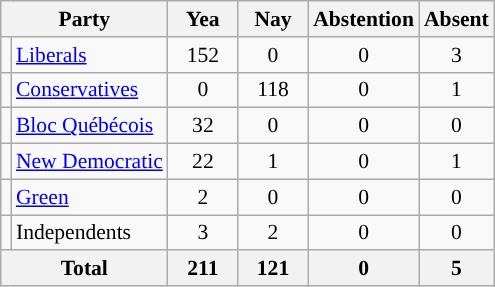<table class="wikitable" align="center" style="text-align:center; font-size:90%">
<tr>
<th colspan="2">Party</th>
<th width=40px>Yea</th>
<th width=40px>Nay</th>
<th width=40px>Abstention</th>
<th width=40px>Absent</th>
</tr>
<tr>
<td style="background:"></td>
<td align="left"><a href='#'>Liberals</a></td>
<td>152</td>
<td>0</td>
<td>0</td>
<td>3</td>
</tr>
<tr>
<td style="background:"></td>
<td align="left"><a href='#'>Conservatives</a></td>
<td>0</td>
<td>118</td>
<td>0</td>
<td>1</td>
</tr>
<tr>
<td style="background:"></td>
<td align="left"><a href='#'>Bloc Québécois</a></td>
<td>32</td>
<td>0</td>
<td>0</td>
<td>0</td>
</tr>
<tr>
<td style="background:"></td>
<td align="left"><a href='#'>New Democratic</a></td>
<td>22</td>
<td>1</td>
<td>0</td>
<td>1</td>
</tr>
<tr>
<td style="background:"></td>
<td align="left"><a href='#'>Green</a></td>
<td>2</td>
<td>0</td>
<td>0</td>
<td>0</td>
</tr>
<tr>
<td style="background:"></td>
<td align="left">Independents</td>
<td>3</td>
<td>2</td>
<td>0</td>
<td>0</td>
</tr>
<tr>
<th colspan=2>Total</th>
<th>211</th>
<th>121</th>
<th>0</th>
<th>5</th>
</tr>
</table>
